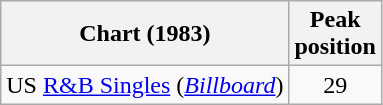<table Class = "wikitable sortable">
<tr>
<th>Chart (1983)</th>
<th>Peak<br>position</th>
</tr>
<tr>
<td>US <a href='#'>R&B Singles</a> (<em><a href='#'>Billboard</a></em>)</td>
<td align=center>29</td>
</tr>
</table>
